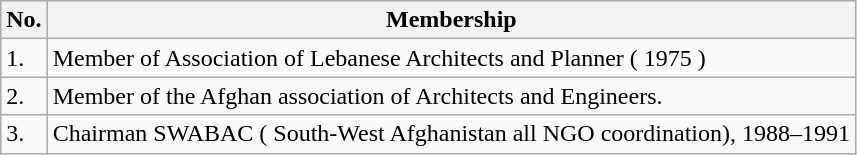<table class="wikitable">
<tr>
<th>No.</th>
<th>Membership</th>
</tr>
<tr>
<td>1.</td>
<td>Member of Association of  Lebanese Architects and Planner ( 1975 )</td>
</tr>
<tr>
<td>2.</td>
<td>Member of the Afghan association of Architects and Engineers.</td>
</tr>
<tr>
<td>3.</td>
<td>Chairman  SWABAC ( South-West Afghanistan all NGO coordination), 1988–1991</td>
</tr>
</table>
